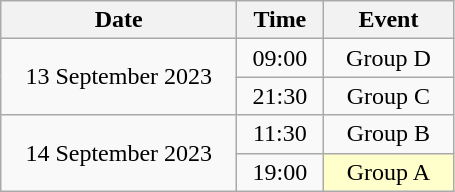<table class = "wikitable" style="text-align:center;">
<tr>
<th width=150>Date</th>
<th width=50>Time</th>
<th width=80>Event</th>
</tr>
<tr>
<td rowspan=2>13 September 2023</td>
<td>09:00</td>
<td>Group D</td>
</tr>
<tr>
<td>21:30</td>
<td>Group C</td>
</tr>
<tr>
<td rowspan=2>14 September 2023</td>
<td>11:30</td>
<td>Group B</td>
</tr>
<tr>
<td>19:00</td>
<td bgcolor=ffffcc>Group A</td>
</tr>
</table>
